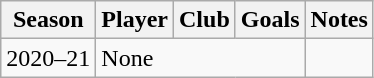<table class="wikitable sortable" style="text-align:center">
<tr>
<th>Season</th>
<th>Player</th>
<th>Club</th>
<th>Goals</th>
<th>Notes</th>
</tr>
<tr>
<td>2020–21</td>
<td align="left" colspan=3>None</td>
<td align="left"></td>
</tr>
</table>
